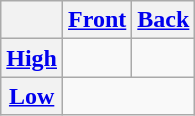<table class="wikitable" style="text-align: center;">
<tr>
<th></th>
<th><a href='#'>Front</a></th>
<th><a href='#'>Back</a></th>
</tr>
<tr>
<th><a href='#'>High</a></th>
<td></td>
<td></td>
</tr>
<tr>
<th><a href='#'>Low</a></th>
<td colspan=2></td>
</tr>
</table>
